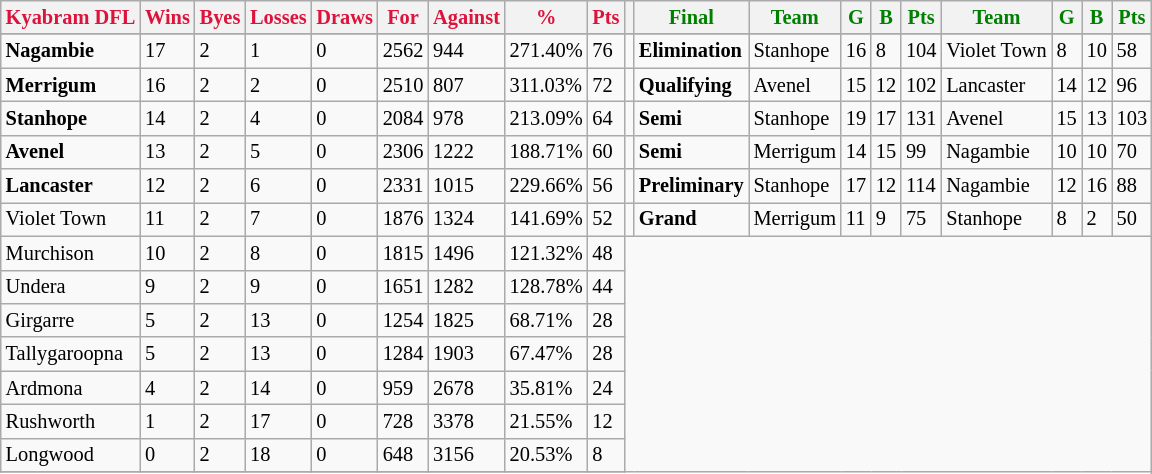<table style="font-size: 85%; text-align: left;" class="wikitable">
<tr>
<th style="color:crimson">Kyabram DFL</th>
<th style="color:crimson">Wins</th>
<th style="color:crimson">Byes</th>
<th style="color:crimson">Losses</th>
<th style="color:crimson">Draws</th>
<th style="color:crimson">For</th>
<th style="color:crimson">Against</th>
<th style="color:crimson">%</th>
<th style="color:crimson">Pts</th>
<th></th>
<th style="color:green">Final</th>
<th style="color:green">Team</th>
<th style="color:green">G</th>
<th style="color:green">B</th>
<th style="color:green">Pts</th>
<th style="color:green">Team</th>
<th style="color:green">G</th>
<th style="color:green">B</th>
<th style="color:green">Pts</th>
</tr>
<tr>
</tr>
<tr>
</tr>
<tr>
<td><strong> Nagambie </strong></td>
<td>17</td>
<td>2</td>
<td>1</td>
<td>0</td>
<td>2562</td>
<td>944</td>
<td>271.40%</td>
<td>76</td>
<td></td>
<td><strong>Elimination</strong></td>
<td>Stanhope</td>
<td>16</td>
<td>8</td>
<td>104</td>
<td>Violet Town</td>
<td>8</td>
<td>10</td>
<td>58</td>
</tr>
<tr>
<td><strong> Merrigum </strong></td>
<td>16</td>
<td>2</td>
<td>2</td>
<td>0</td>
<td>2510</td>
<td>807</td>
<td>311.03%</td>
<td>72</td>
<td></td>
<td><strong>Qualifying</strong></td>
<td>Avenel</td>
<td>15</td>
<td>12</td>
<td>102</td>
<td>Lancaster</td>
<td>14</td>
<td>12</td>
<td>96</td>
</tr>
<tr>
<td><strong> Stanhope </strong></td>
<td>14</td>
<td>2</td>
<td>4</td>
<td>0</td>
<td>2084</td>
<td>978</td>
<td>213.09%</td>
<td>64</td>
<td></td>
<td><strong>Semi</strong></td>
<td>Stanhope</td>
<td>19</td>
<td>17</td>
<td>131</td>
<td>Avenel</td>
<td>15</td>
<td>13</td>
<td>103</td>
</tr>
<tr>
<td><strong> Avenel </strong></td>
<td>13</td>
<td>2</td>
<td>5</td>
<td>0</td>
<td>2306</td>
<td>1222</td>
<td>188.71%</td>
<td>60</td>
<td></td>
<td><strong> Semi</strong></td>
<td>Merrigum</td>
<td>14</td>
<td>15</td>
<td>99</td>
<td>Nagambie</td>
<td>10</td>
<td>10</td>
<td>70</td>
</tr>
<tr>
<td><strong> Lancaster </strong></td>
<td>12</td>
<td>2</td>
<td>6</td>
<td>0</td>
<td>2331</td>
<td>1015</td>
<td>229.66%</td>
<td>56</td>
<td></td>
<td><strong>Preliminary</strong></td>
<td>Stanhope</td>
<td>17</td>
<td>12</td>
<td>114</td>
<td>Nagambie</td>
<td>12</td>
<td>16</td>
<td>88</td>
</tr>
<tr>
<td>Violet Town</td>
<td>11</td>
<td>2</td>
<td>7</td>
<td>0</td>
<td>1876</td>
<td>1324</td>
<td>141.69%</td>
<td>52</td>
<td></td>
<td><strong>Grand</strong></td>
<td>Merrigum</td>
<td>11</td>
<td>9</td>
<td>75</td>
<td>Stanhope</td>
<td>8</td>
<td>2</td>
<td>50</td>
</tr>
<tr>
<td>Murchison</td>
<td>10</td>
<td>2</td>
<td>8</td>
<td>0</td>
<td>1815</td>
<td>1496</td>
<td>121.32%</td>
<td>48</td>
</tr>
<tr>
<td>Undera</td>
<td>9</td>
<td>2</td>
<td>9</td>
<td>0</td>
<td>1651</td>
<td>1282</td>
<td>128.78%</td>
<td>44</td>
</tr>
<tr>
<td>Girgarre</td>
<td>5</td>
<td>2</td>
<td>13</td>
<td>0</td>
<td>1254</td>
<td>1825</td>
<td>68.71%</td>
<td>28</td>
</tr>
<tr>
<td>Tallygaroopna</td>
<td>5</td>
<td>2</td>
<td>13</td>
<td>0</td>
<td>1284</td>
<td>1903</td>
<td>67.47%</td>
<td>28</td>
</tr>
<tr>
<td>Ardmona</td>
<td>4</td>
<td>2</td>
<td>14</td>
<td>0</td>
<td>959</td>
<td>2678</td>
<td>35.81%</td>
<td>24</td>
</tr>
<tr>
<td>Rushworth</td>
<td>1</td>
<td>2</td>
<td>17</td>
<td>0</td>
<td>728</td>
<td>3378</td>
<td>21.55%</td>
<td>12</td>
</tr>
<tr>
<td>Longwood</td>
<td>0</td>
<td>2</td>
<td>18</td>
<td>0</td>
<td>648</td>
<td>3156</td>
<td>20.53%</td>
<td>8</td>
</tr>
<tr>
</tr>
</table>
